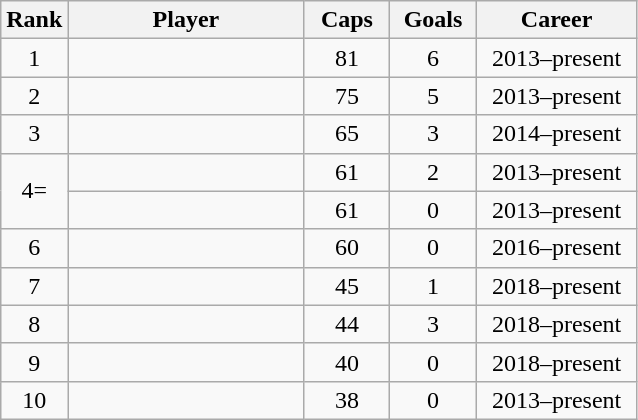<table class="wikitable sortable" style="text-align:center;">
<tr>
<th width=30px>Rank</th>
<th width=150px>Player</th>
<th width=50px>Caps</th>
<th width=50px>Goals</th>
<th width=100px>Career</th>
</tr>
<tr>
<td>1</td>
<td align=left><strong></strong></td>
<td>81</td>
<td>6</td>
<td>2013–present</td>
</tr>
<tr>
<td>2</td>
<td align=left><strong></strong></td>
<td>75</td>
<td>5</td>
<td>2013–present</td>
</tr>
<tr>
<td>3</td>
<td align=left><strong></strong></td>
<td>65</td>
<td>3</td>
<td>2014–present</td>
</tr>
<tr>
<td rowspan=2>4=</td>
<td align=left><strong></strong></td>
<td>61</td>
<td>2</td>
<td>2013–present</td>
</tr>
<tr>
<td align=left><strong></strong></td>
<td>61</td>
<td>0</td>
<td>2013–present</td>
</tr>
<tr>
<td>6</td>
<td align=left><strong></strong></td>
<td>60</td>
<td>0</td>
<td>2016–present</td>
</tr>
<tr>
<td>7</td>
<td align=left><strong></strong></td>
<td>45</td>
<td>1</td>
<td>2018–present</td>
</tr>
<tr>
<td>8</td>
<td align=left><strong></strong></td>
<td>44</td>
<td>3</td>
<td>2018–present</td>
</tr>
<tr>
<td>9</td>
<td align=left><strong></strong></td>
<td>40</td>
<td>0</td>
<td>2018–present</td>
</tr>
<tr>
<td>10</td>
<td align=left><strong></strong></td>
<td>38</td>
<td>0</td>
<td>2013–present</td>
</tr>
</table>
